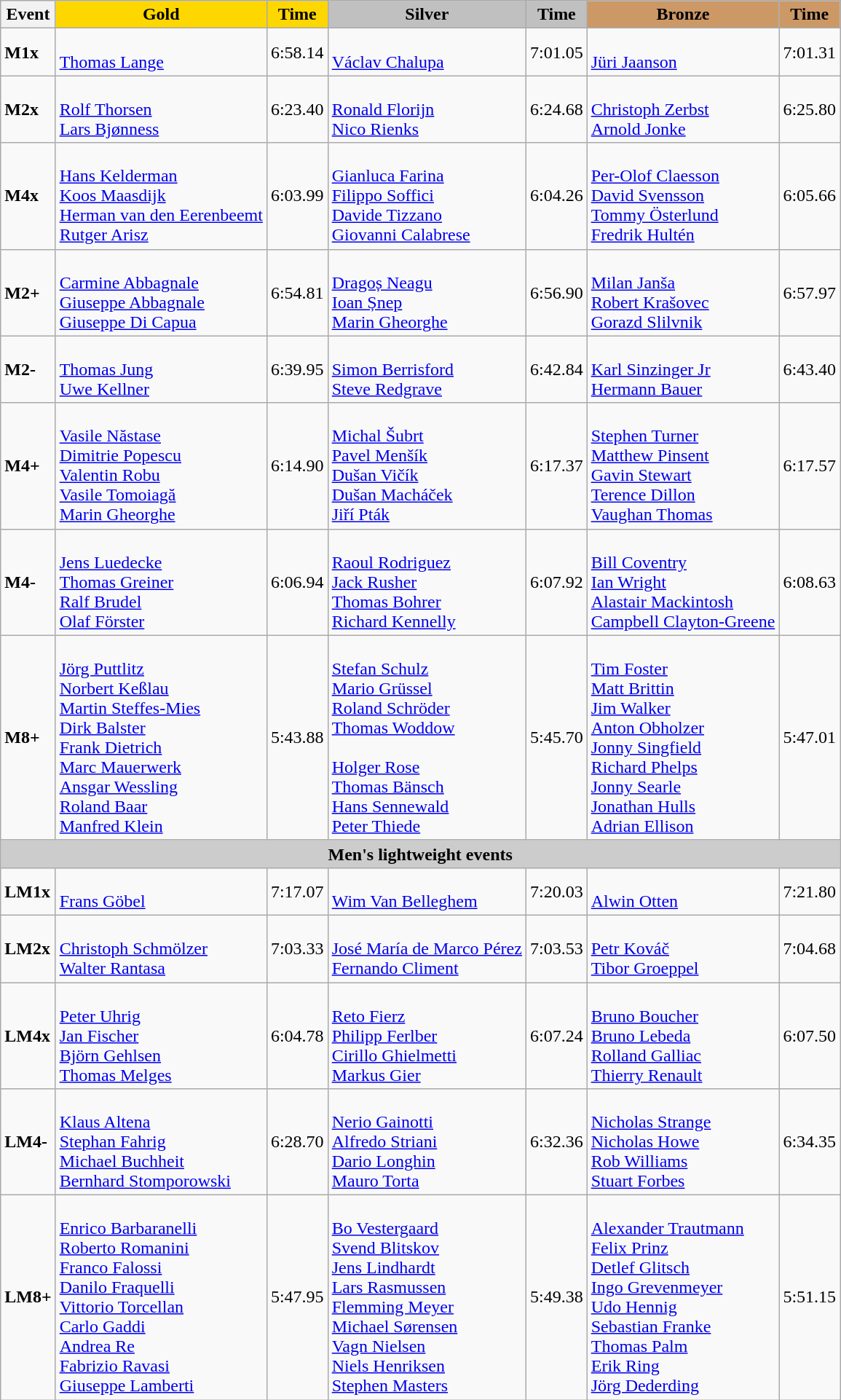<table class="wikitable">
<tr>
<th>Event</th>
<th style="background: gold;">Gold</th>
<th style="background: gold;">Time</th>
<th style="background: silver;">Silver</th>
<th style="background: silver;">Time</th>
<th style="background: #cc9966;">Bronze</th>
<th style="background: #cc9966;">Time</th>
</tr>
<tr>
<td><strong>M1x </strong></td>
<td> <br><a href='#'>Thomas Lange</a></td>
<td>6:58.14</td>
<td> <br> <a href='#'>Václav Chalupa</a></td>
<td>7:01.05</td>
<td> <br> <a href='#'>Jüri Jaanson</a></td>
<td>7:01.31</td>
</tr>
<tr>
<td><strong>M2x </strong></td>
<td> <br> <a href='#'>Rolf Thorsen</a> <br><a href='#'>Lars Bjønness</a></td>
<td>6:23.40</td>
<td> <br> <a href='#'>Ronald Florijn</a> <br><a href='#'>Nico Rienks</a></td>
<td>6:24.68</td>
<td> <br> <a href='#'>Christoph Zerbst</a> <br><a href='#'>Arnold Jonke</a></td>
<td>6:25.80</td>
</tr>
<tr>
<td><strong>M4x </strong></td>
<td> <br> <a href='#'>Hans Kelderman</a> <br><a href='#'>Koos Maasdijk</a> <br><a href='#'>Herman van den Eerenbeemt</a> <br><a href='#'>Rutger Arisz</a></td>
<td>6:03.99</td>
<td> <br> <a href='#'>Gianluca Farina</a> <br><a href='#'>Filippo Soffici</a> <br><a href='#'>Davide Tizzano</a> <br><a href='#'>Giovanni Calabrese</a></td>
<td>6:04.26</td>
<td> <br> <a href='#'>Per-Olof Claesson</a> <br><a href='#'>David Svensson</a> <br><a href='#'>Tommy Österlund</a> <br><a href='#'>Fredrik Hultén</a></td>
<td>6:05.66</td>
</tr>
<tr>
<td><strong>M2+</strong></td>
<td> <br> <a href='#'>Carmine Abbagnale</a> <br><a href='#'>Giuseppe Abbagnale</a> <br><a href='#'>Giuseppe Di Capua</a></td>
<td>6:54.81</td>
<td> <br> <a href='#'>Dragoș Neagu</a> <br><a href='#'>Ioan Șnep</a> <br><a href='#'>Marin Gheorghe</a></td>
<td>6:56.90</td>
<td> <br> <a href='#'>Milan Janša</a> <br><a href='#'>Robert Krašovec</a> <br><a href='#'>Gorazd Slilvnik</a></td>
<td>6:57.97</td>
</tr>
<tr>
<td><strong>M2-</strong></td>
<td> <br> <a href='#'>Thomas Jung</a> <br><a href='#'>Uwe Kellner</a></td>
<td>6:39.95</td>
<td> <br> <a href='#'>Simon Berrisford</a> <br><a href='#'>Steve Redgrave</a></td>
<td>6:42.84</td>
<td> <br> <a href='#'>Karl Sinzinger Jr</a> <br><a href='#'>Hermann Bauer</a></td>
<td>6:43.40</td>
</tr>
<tr>
<td><strong>M4+</strong></td>
<td> <br> <a href='#'>Vasile Năstase</a> <br><a href='#'>Dimitrie Popescu</a> <br><a href='#'>Valentin Robu</a> <br><a href='#'>Vasile Tomoiagă</a> <br><a href='#'>Marin Gheorghe</a></td>
<td>6:14.90</td>
<td> <br> <a href='#'>Michal Šubrt</a> <br><a href='#'>Pavel Menšík</a> <br><a href='#'>Dušan Vičík</a> <br><a href='#'>Dušan Macháček</a> <br><a href='#'>Jiří Pták</a></td>
<td>6:17.37</td>
<td> <br> <a href='#'>Stephen Turner</a> <br><a href='#'>Matthew Pinsent</a> <br><a href='#'>Gavin Stewart</a> <br><a href='#'>Terence Dillon</a> <br><a href='#'>Vaughan Thomas</a></td>
<td>6:17.57</td>
</tr>
<tr>
<td><strong>M4-</strong></td>
<td> <br> <a href='#'>Jens Luedecke</a> <br><a href='#'>Thomas Greiner</a> <br><a href='#'>Ralf Brudel</a> <br><a href='#'>Olaf Förster</a></td>
<td>6:06.94</td>
<td> <br> <a href='#'>Raoul Rodriguez</a> <br> <a href='#'>Jack Rusher</a> <br><a href='#'>Thomas Bohrer</a> <br><a href='#'>Richard Kennelly</a></td>
<td>6:07.92</td>
<td> <br> <a href='#'>Bill Coventry</a> <br><a href='#'>Ian Wright</a> <br><a href='#'>Alastair Mackintosh</a> <br><a href='#'>Campbell Clayton-Greene</a> <br></td>
<td>6:08.63</td>
</tr>
<tr>
<td><strong>M8+</strong></td>
<td> <br> <a href='#'>Jörg Puttlitz</a> <br><a href='#'>Norbert Keßlau</a> <br> <a href='#'>Martin Steffes-Mies</a> <br><a href='#'>Dirk Balster</a> <br><a href='#'>Frank Dietrich</a> <br><a href='#'>Marc Mauerwerk</a> <br><a href='#'>Ansgar Wessling</a> <br><a href='#'>Roland Baar</a> <br><a href='#'>Manfred Klein</a></td>
<td>5:43.88</td>
<td> <br> <a href='#'>Stefan Schulz</a> <br><a href='#'>Mario Grüssel</a> <br><a href='#'>Roland Schröder</a> <br><a href='#'>Thomas Woddow</a> <br>  <br><a href='#'>Holger Rose</a> <br><a href='#'>Thomas Bänsch</a> <br><a href='#'>Hans Sennewald</a> <br><a href='#'>Peter Thiede</a></td>
<td>5:45.70</td>
<td> <br> <a href='#'>Tim Foster</a> <br><a href='#'>Matt Brittin</a> <br><a href='#'>Jim Walker</a> <br><a href='#'>Anton Obholzer</a> <br><a href='#'>Jonny Singfield</a> <br><a href='#'>Richard Phelps</a> <br><a href='#'>Jonny Searle</a> <br><a href='#'>Jonathan Hulls</a> <br><a href='#'>Adrian Ellison</a></td>
<td>5:47.01</td>
</tr>
<tr>
<th colspan="7" style="background-color:#CCC;">Men's lightweight events</th>
</tr>
<tr>
<td><strong>LM1x</strong></td>
<td> <br> <a href='#'>Frans Göbel</a></td>
<td>7:17.07</td>
<td> <br> <a href='#'>Wim Van Belleghem</a></td>
<td>7:20.03</td>
<td> <br> <a href='#'>Alwin Otten</a></td>
<td>7:21.80</td>
</tr>
<tr>
<td><strong>LM2x</strong></td>
<td> <br> <a href='#'>Christoph Schmölzer</a> <br><a href='#'>Walter Rantasa</a></td>
<td>7:03.33</td>
<td> <br> <a href='#'>José María de Marco Pérez</a> <br><a href='#'>Fernando Climent</a></td>
<td>7:03.53</td>
<td> <br> <a href='#'>Petr Kováč</a> <br><a href='#'>Tibor Groeppel</a></td>
<td>7:04.68</td>
</tr>
<tr>
<td><strong>LM4x</strong></td>
<td> <br> <a href='#'>Peter Uhrig</a> <br><a href='#'>Jan Fischer</a> <br><a href='#'>Björn Gehlsen</a> <br><a href='#'>Thomas Melges</a></td>
<td>6:04.78</td>
<td> <br> <a href='#'>Reto Fierz</a> <br><a href='#'>Philipp Ferlber</a> <br><a href='#'>Cirillo Ghielmetti</a> <br><a href='#'>Markus Gier</a></td>
<td>6:07.24</td>
<td> <br> <a href='#'>Bruno Boucher</a> <br><a href='#'>Bruno Lebeda</a> <br><a href='#'>Rolland Galliac</a> <br><a href='#'>Thierry Renault</a></td>
<td>6:07.50</td>
</tr>
<tr>
<td><strong>LM4-</strong></td>
<td> <br> <a href='#'>Klaus Altena</a> <br><a href='#'>Stephan Fahrig</a> <br><a href='#'>Michael Buchheit</a> <br><a href='#'>Bernhard Stomporowski</a></td>
<td>6:28.70</td>
<td> <br> <a href='#'>Nerio Gainotti</a> <br><a href='#'>Alfredo Striani</a> <br><a href='#'>Dario Longhin</a> <br><a href='#'>Mauro Torta</a></td>
<td>6:32.36</td>
<td> <br> <a href='#'>Nicholas Strange</a> <br><a href='#'>Nicholas Howe</a> <br><a href='#'>Rob Williams</a> <br><a href='#'>Stuart Forbes</a></td>
<td>6:34.35</td>
</tr>
<tr>
<td><strong>LM8+</strong></td>
<td> <br> <a href='#'>Enrico Barbaranelli</a> <br><a href='#'>Roberto Romanini</a> <br><a href='#'>Franco Falossi</a> <br><a href='#'>Danilo Fraquelli</a> <br><a href='#'>Vittorio Torcellan</a> <br><a href='#'>Carlo Gaddi</a> <br><a href='#'>Andrea Re</a> <br><a href='#'>Fabrizio Ravasi</a> <br><a href='#'>Giuseppe Lamberti</a></td>
<td>5:47.95</td>
<td> <br> <a href='#'>Bo Vestergaard</a> <br><a href='#'>Svend Blitskov</a> <br><a href='#'>Jens Lindhardt</a> <br><a href='#'>Lars Rasmussen</a> <br><a href='#'>Flemming Meyer</a> <br><a href='#'>Michael Sørensen</a> <br><a href='#'>Vagn Nielsen</a> <br><a href='#'>Niels Henriksen</a> <br><a href='#'>Stephen Masters</a></td>
<td>5:49.38</td>
<td> <br> <a href='#'>Alexander Trautmann</a> <br><a href='#'>Felix Prinz</a> <br><a href='#'>Detlef Glitsch</a> <br><a href='#'>Ingo Grevenmeyer</a> <br><a href='#'>Udo Hennig</a> <br><a href='#'>Sebastian Franke</a> <br><a href='#'>Thomas Palm</a> <br><a href='#'>Erik Ring</a> <br><a href='#'>Jörg Dederding</a></td>
<td>5:51.15</td>
</tr>
</table>
